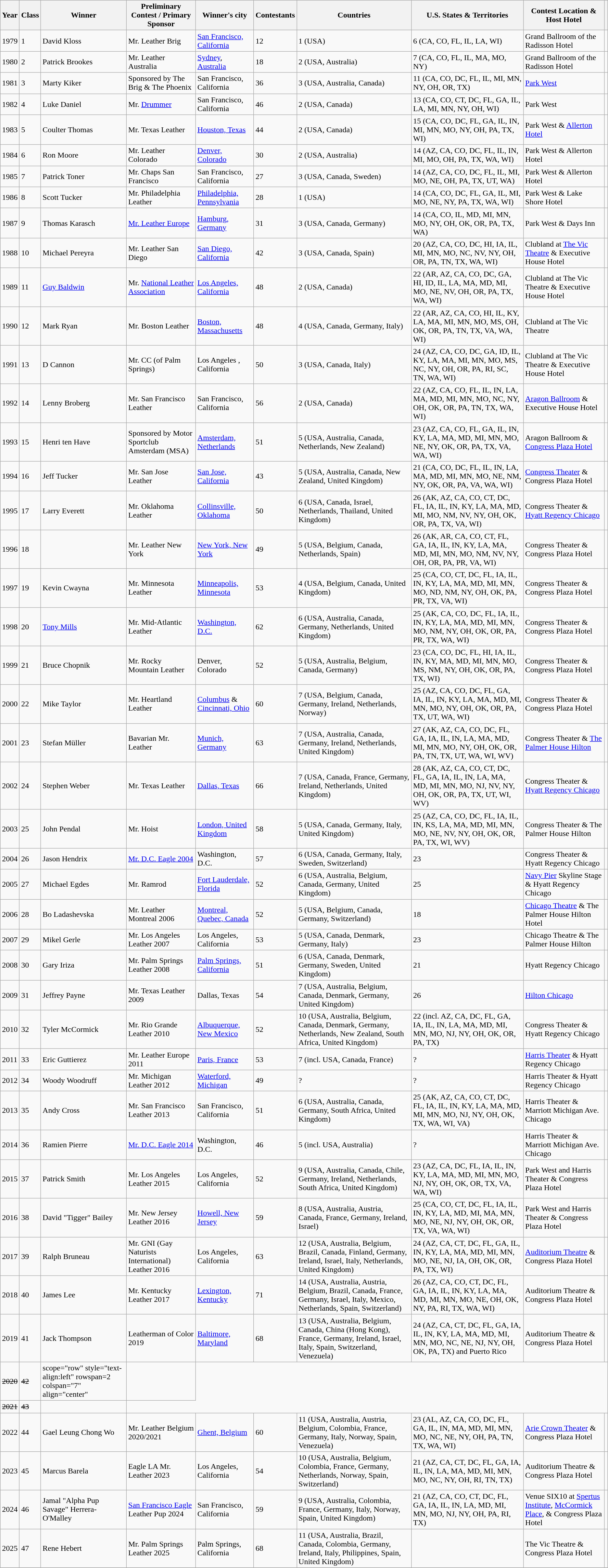<table class="wikitable sortable mw-collapsible" style=max-width:Xem; font-size:100%; white-space:nowrap;">
<tr>
<th>Year</th>
<th>Class</th>
<th>Winner</th>
<th>Preliminary Contest / Primary Sponsor</th>
<th>Winner's city</th>
<th>Contestants</th>
<th>Countries</th>
<th>U.S. States & Territories</th>
<th>Contest Location & Host Hotel</th>
<th></th>
</tr>
<tr>
<td style="white-space:nowrap;">1979</td>
<td>1</td>
<td>David Kloss</td>
<td>Mr. Leather Brig</td>
<td><a href='#'>San Francisco, California</a></td>
<td>12</td>
<td>1 (USA)</td>
<td>6 (CA, CO, FL, IL, LA, WI)</td>
<td>Grand Ballroom of the Radisson Hotel</td>
<td></td>
</tr>
<tr>
<td>1980</td>
<td>2</td>
<td>Patrick Brookes</td>
<td>Mr. Leather Australia</td>
<td><a href='#'>Sydney</a>, <a href='#'>Australia</a></td>
<td>18</td>
<td>2 (USA, Australia)</td>
<td>7 (CA, CO, FL, IL, MA, MO, NY)</td>
<td>Grand Ballroom of the Radisson Hotel</td>
<td></td>
</tr>
<tr>
<td>1981</td>
<td>3</td>
<td>Marty Kiker</td>
<td>Sponsored by The Brig & The Phoenix</td>
<td>San Francisco, California</td>
<td>36</td>
<td>3 (USA, Australia, Canada)</td>
<td>11 (CA, CO, DC, FL, IL, MI, MN, NY, OH, OR, TX)</td>
<td><a href='#'>Park West</a></td>
<td></td>
</tr>
<tr>
<td>1982</td>
<td>4</td>
<td>Luke Daniel</td>
<td>Mr. <a href='#'>Drummer</a></td>
<td>San Francisco, California</td>
<td>46</td>
<td>2 (USA, Canada)</td>
<td>13 (CA, CO, CT, DC, FL, GA, IL, LA, MI, MN, NY, OH, WI)</td>
<td>Park West</td>
<td></td>
</tr>
<tr>
<td>1983</td>
<td>5</td>
<td>Coulter Thomas</td>
<td>Mr. Texas Leather</td>
<td><a href='#'>Houston, Texas</a></td>
<td>44</td>
<td>2 (USA, Canada)</td>
<td>15 (CA, CO, DC, FL, GA, IL, IN, MI, MN, MO, NY, OH, PA, TX, WI)</td>
<td>Park West & <a href='#'>Allerton Hotel</a></td>
<td></td>
</tr>
<tr>
<td>1984</td>
<td>6</td>
<td>Ron Moore</td>
<td>Mr. Leather Colorado</td>
<td><a href='#'>Denver, Colorado</a></td>
<td>30</td>
<td>2 (USA, Australia)</td>
<td>14 (AZ, CA, CO, DC, FL, IL, IN, MI, MO, OH, PA, TX, WA, WI)</td>
<td>Park West & Allerton Hotel</td>
<td></td>
</tr>
<tr>
<td>1985</td>
<td>7</td>
<td>Patrick Toner</td>
<td>Mr. Chaps San Francisco</td>
<td>San Francisco, California</td>
<td>27</td>
<td>3 (USA, Canada, Sweden)</td>
<td>14 (AZ, CA, CO, DC, FL, IL, MI, MO, NE, OH, PA, TX, UT, WA)</td>
<td>Park West & Allerton Hotel</td>
<td></td>
</tr>
<tr>
<td>1986</td>
<td>8</td>
<td>Scott Tucker</td>
<td>Mr. Philadelphia Leather</td>
<td><a href='#'>Philadelphia, Pennsylvania</a></td>
<td>28</td>
<td>1 (USA)</td>
<td>14 (CA, CO, DC, FL, GA, IL, MI, MO, NE, NY, PA, TX, WA, WI)</td>
<td>Park West & Lake Shore Hotel</td>
<td></td>
</tr>
<tr>
<td>1987</td>
<td>9</td>
<td>Thomas Karasch</td>
<td><a href='#'>Mr. Leather Europe</a></td>
<td><a href='#'>Hamburg, Germany</a></td>
<td>31</td>
<td>3 (USA, Canada, Germany)</td>
<td>14 (CA, CO, IL, MD, MI, MN, MO, NY, OH, OK, OR, PA, TX, WA)</td>
<td>Park West & Days Inn</td>
<td></td>
</tr>
<tr>
<td>1988</td>
<td>10</td>
<td>Michael Pereyra</td>
<td>Mr. Leather San Diego</td>
<td><a href='#'>San Diego, California</a></td>
<td>42</td>
<td>3 (USA, Canada, Spain)</td>
<td>20 (AZ, CA, CO, DC, HI, IA, IL, MI, MN, MO, NC, NV, NY, OH, OR, PA, TN, TX, WA, WI)</td>
<td>Clubland at <a href='#'>The Vic Theatre</a> & Executive House Hotel</td>
<td></td>
</tr>
<tr>
<td>1989</td>
<td>11</td>
<td><a href='#'>Guy Baldwin</a></td>
<td>Mr. <a href='#'>National Leather Association</a></td>
<td><a href='#'>Los Angeles, California</a></td>
<td>48</td>
<td>2 (USA, Canada)</td>
<td>22 (AR, AZ, CA, CO, DC, GA, HI, ID, IL, LA, MA, MD, MI, MO, NE, NV, OH, OR, PA, TX, WA, WI)</td>
<td>Clubland at The Vic Theatre & Executive House Hotel</td>
<td></td>
</tr>
<tr>
<td>1990</td>
<td>12</td>
<td>Mark Ryan</td>
<td>Mr. Boston Leather</td>
<td><a href='#'>Boston, Massachusetts</a></td>
<td>48</td>
<td>4 (USA, Canada, Germany, Italy)</td>
<td>22 (AR, AZ, CA, CO, HI, IL, KY, LA, MA, MI, MN, MO, MS, OH, OK, OR, PA, TN, TX, VA, WA, WI)</td>
<td>Clubland at The Vic Theatre</td>
<td></td>
</tr>
<tr>
<td>1991</td>
<td>13</td>
<td>D Cannon</td>
<td>Mr. CC (of Palm Springs)</td>
<td>Los Angeles , California</td>
<td>50</td>
<td>3 (USA, Canada, Italy)</td>
<td>24 (AZ, CA, CO, DC, GA, ID, IL, KY, LA, MA, MI, MN, MO, MS, NC, NY, OH, OR, PA, RI, SC, TN, WA, WI)</td>
<td>Clubland at The Vic Theatre & Executive House Hotel</td>
<td></td>
</tr>
<tr>
<td>1992</td>
<td>14</td>
<td>Lenny Broberg</td>
<td>Mr. San Francisco Leather</td>
<td>San Francisco, California</td>
<td>56</td>
<td>2 (USA, Canada)</td>
<td>22 (AZ, CA, CO, FL, IL, IN, LA, MA, MD, MI, MN, MO, NC, NY, OH, OK, OR, PA, TN, TX, WA, WI)</td>
<td><a href='#'>Aragon Ballroom</a> & Executive House Hotel</td>
<td></td>
</tr>
<tr>
<td>1993</td>
<td>15</td>
<td>Henri ten Have</td>
<td>Sponsored by Motor Sportclub Amsterdam (MSA)</td>
<td><a href='#'>Amsterdam, Netherlands</a></td>
<td>51</td>
<td>5 (USA, Australia, Canada, Netherlands, New Zealand)</td>
<td>23 (AZ, CA, CO, FL, GA, IL, IN, KY, LA, MA, MD, MI, MN, MO, NE, NY, OK, OR, PA, TX, VA, WA, WI)</td>
<td>Aragon Ballroom & <a href='#'>Congress Plaza Hotel</a></td>
<td></td>
</tr>
<tr>
<td>1994</td>
<td>16</td>
<td>Jeff Tucker</td>
<td>Mr. San Jose Leather</td>
<td><a href='#'>San Jose, California</a></td>
<td>43</td>
<td>5 (USA, Australia, Canada, New Zealand, United Kingdom)</td>
<td>21 (CA, CO, DC, FL, IL, IN, LA, MA, MD, MI, MN, MO, NE, NM, NY, OK, OR, PA, VA, WA, WI)</td>
<td><a href='#'>Congress Theater</a> & Congress Plaza Hotel</td>
<td></td>
</tr>
<tr>
<td>1995</td>
<td>17</td>
<td>Larry Everett</td>
<td>Mr. Oklahoma Leather</td>
<td><a href='#'>Collinsville, Oklahoma</a></td>
<td>50</td>
<td>6 (USA, Canada, Israel, Netherlands, Thailand, United Kingdom)</td>
<td>26 (AK, AZ, CA, CO, CT, DC, FL, IA, IL, IN, KY, LA, MA, MD, MI, MO, NM, NV, NY, OH, OK, OR, PA, TX, VA, WI)</td>
<td>Congress Theater & <a href='#'>Hyatt Regency Chicago</a></td>
<td></td>
</tr>
<tr>
<td>1996</td>
<td>18</td>
<td></td>
<td>Mr. Leather New York</td>
<td><a href='#'>New York, New York</a></td>
<td>49</td>
<td>5 (USA, Belgium, Canada, Netherlands, Spain)</td>
<td>26 (AK, AR, CA, CO, CT, FL, GA, IA, IL, IN, KY, LA, MA, MD, MI, MN, MO, NM, NV, NY, OH, OR, PA, PR, VA, WI)</td>
<td>Congress Theater & Congress Plaza Hotel</td>
<td></td>
</tr>
<tr>
<td>1997</td>
<td>19</td>
<td>Kevin Cwayna</td>
<td>Mr. Minnesota Leather</td>
<td><a href='#'>Minneapolis, Minnesota</a></td>
<td>53</td>
<td>4 (USA, Belgium, Canada, United Kingdom)</td>
<td>25 (CA, CO, CT, DC, FL, IA, IL, IN, KY, LA, MA, MD, MI, MN, MO, ND, NM, NY, OH, OK, PA, PR, TX, VA, WI)</td>
<td>Congress Theater & Congress Plaza Hotel</td>
<td></td>
</tr>
<tr>
<td>1998</td>
<td>20</td>
<td><a href='#'>Tony Mills</a></td>
<td>Mr. Mid-Atlantic Leather</td>
<td><a href='#'>Washington, D.C.</a></td>
<td>62</td>
<td>6 (USA, Australia, Canada, Germany, Netherlands, United Kingdom)</td>
<td>25 (AK, CA, CO, DC, FL, IA, IL, IN, KY, LA, MA, MD, MI, MN, MO, NM, NY, OH, OK, OR, PA, PR, TX, WA, WI)</td>
<td>Congress Theater & Congress Plaza Hotel</td>
<td></td>
</tr>
<tr>
<td>1999</td>
<td>21</td>
<td>Bruce Chopnik</td>
<td>Mr. Rocky Mountain Leather</td>
<td>Denver, Colorado</td>
<td>52</td>
<td>5 (USA, Australia, Belgium, Canada, Germany)</td>
<td>23 (CA, CO, DC, FL, HI, IA, IL, IN, KY, MA, MD, MI, MN, MO, MS, NM, NY, OH, OK, OR, PA, TX, WI)</td>
<td>Congress Theater & Congress Plaza Hotel</td>
<td></td>
</tr>
<tr>
<td>2000</td>
<td>22</td>
<td>Mike Taylor</td>
<td>Mr. Heartland Leather</td>
<td><a href='#'>Columbus</a> & <a href='#'>Cincinnati, Ohio</a></td>
<td>60</td>
<td>7 (USA, Belgium, Canada, Germany, Ireland, Netherlands, Norway)</td>
<td>25 (AZ, CA, CO, DC, FL, GA, IA, IL, IN, KY, LA, MA, MD, MI, MN, MO, NY, OH, OK, OR, PA, TX, UT, WA, WI)</td>
<td>Congress Theater & Congress Plaza Hotel</td>
<td></td>
</tr>
<tr>
<td>2001</td>
<td>23</td>
<td>Stefan Müller</td>
<td>Bavarian Mr. Leather</td>
<td><a href='#'>Munich, Germany</a></td>
<td>63</td>
<td>7 (USA, Australia, Canada, Germany, Ireland, Netherlands, United Kingdom)</td>
<td>27 (AK, AZ, CA, CO, DC, FL, GA, IA, IL, IN, LA, MA, MD, MI, MN, MO, NY, OH, OK, OR, PA, TN, TX, UT, WA, WI, WV)</td>
<td>Congress Theater & <a href='#'>The Palmer House Hilton</a></td>
<td></td>
</tr>
<tr>
<td>2002</td>
<td>24</td>
<td>Stephen Weber</td>
<td>Mr. Texas Leather</td>
<td><a href='#'>Dallas, Texas</a></td>
<td>66</td>
<td>7 (USA, Canada, France, Germany, Ireland, Netherlands, United Kingdom)</td>
<td>28 (AK, AZ, CA, CO, CT, DC, FL, GA, IA, IL, IN, LA, MA, MD, MI, MN, MO, NJ, NV, NY, OH, OK, OR, PA, TX, UT, WI, WV)</td>
<td>Congress Theater & <a href='#'>Hyatt Regency Chicago</a></td>
<td></td>
</tr>
<tr>
<td>2003</td>
<td>25</td>
<td>John Pendal</td>
<td>Mr. Hoist</td>
<td><a href='#'>London, United Kingdom</a></td>
<td>58</td>
<td>5 (USA, Canada, Germany, Italy, United Kingdom)</td>
<td>25 (AZ, CA, CO, DC, FL, IA, IL, IN, KS, LA, MA, MD, MI, MN, MO, NE, NV, NY, OH, OK, OR, PA, TX, WI, WV)</td>
<td>Congress Theater & The Palmer House Hilton</td>
<td></td>
</tr>
<tr>
<td>2004</td>
<td>26</td>
<td>Jason Hendrix</td>
<td><a href='#'>Mr. D.C. Eagle 2004</a></td>
<td>Washington, D.C.</td>
<td>57</td>
<td>6 (USA, Canada, Germany, Italy, Sweden, Switzerland)</td>
<td>23</td>
<td>Congress Theater & Hyatt Regency Chicago</td>
<td></td>
</tr>
<tr>
<td>2005</td>
<td>27</td>
<td>Michael Egdes</td>
<td>Mr. Ramrod</td>
<td><a href='#'>Fort Lauderdale, Florida</a></td>
<td>52</td>
<td>6 (USA, Australia, Belgium, Canada, Germany, United Kingdom)</td>
<td>25</td>
<td><a href='#'>Navy Pier</a> Skyline Stage & Hyatt Regency Chicago</td>
<td></td>
</tr>
<tr>
<td>2006</td>
<td>28</td>
<td>Bo Ladashevska</td>
<td>Mr. Leather Montreal 2006</td>
<td><a href='#'>Montreal, Quebec, Canada</a></td>
<td>52</td>
<td>5 (USA, Belgium, Canada, Germany, Switzerland)</td>
<td>18</td>
<td><a href='#'>Chicago Theatre</a> & The Palmer House Hilton Hotel</td>
<td></td>
</tr>
<tr>
<td>2007</td>
<td>29</td>
<td>Mikel Gerle</td>
<td>Mr. Los Angeles Leather 2007</td>
<td>Los Angeles, California</td>
<td>53</td>
<td>5 (USA, Canada, Denmark, Germany, Italy)</td>
<td>23</td>
<td>Chicago Theatre & The Palmer House Hilton</td>
<td></td>
</tr>
<tr>
<td>2008</td>
<td>30</td>
<td>Gary Iriza</td>
<td>Mr. Palm Springs Leather 2008</td>
<td><a href='#'>Palm Springs, California</a></td>
<td>51</td>
<td>6 (USA, Canada, Denmark, Germany, Sweden, United Kingdom)</td>
<td>21</td>
<td>Hyatt Regency Chicago</td>
<td></td>
</tr>
<tr>
<td>2009</td>
<td>31</td>
<td>Jeffrey Payne</td>
<td>Mr. Texas Leather 2009</td>
<td>Dallas, Texas</td>
<td>54</td>
<td>7 (USA, Australia, Belgium, Canada, Denmark, Germany, United Kingdom)</td>
<td>26</td>
<td><a href='#'>Hilton Chicago</a></td>
<td></td>
</tr>
<tr>
<td>2010</td>
<td>32</td>
<td>Tyler McCormick</td>
<td>Mr. Rio Grande Leather 2010</td>
<td><a href='#'>Albuquerque, New Mexico</a></td>
<td>52</td>
<td>10 (USA, Australia, Belgium, Canada, Denmark, Germany, Netherlands, New Zealand, South Africa, United Kingdom)</td>
<td>22 (incl. AZ, CA, DC, FL, GA, IA, IL, IN, LA, MA, MD, MI, MN, MO, NJ, NY, OH, OK, OR, PA, TX)</td>
<td>Congress Theater & Hyatt Regency Chicago</td>
<td></td>
</tr>
<tr>
<td>2011</td>
<td>33</td>
<td>Eric Guttierez</td>
<td>Mr. Leather Europe 2011</td>
<td><a href='#'>Paris, France</a></td>
<td>53</td>
<td>7 (incl. USA, Canada, France)</td>
<td>?</td>
<td><a href='#'>Harris Theater</a> & Hyatt Regency Chicago</td>
<td></td>
</tr>
<tr>
<td>2012</td>
<td>34</td>
<td>Woody Woodruff</td>
<td>Mr. Michigan Leather 2012</td>
<td><a href='#'>Waterford, Michigan</a></td>
<td>49</td>
<td>?</td>
<td>?</td>
<td>Harris Theater & Hyatt Regency Chicago</td>
<td></td>
</tr>
<tr>
<td>2013</td>
<td>35</td>
<td>Andy Cross</td>
<td>Mr. San Francisco Leather 2013</td>
<td>San Francisco, California</td>
<td>51</td>
<td>6 (USA, Australia, Canada, Germany, South Africa, United Kingdom)</td>
<td>25 (AK, AZ, CA, CO, CT, DC, FL, IA, IL, IN, KY, LA, MA, MD, MI, MN, MO, NJ, NY, OH, OK, TX, WA, WI, VA)</td>
<td>Harris Theater & Marriott Michigan Ave. Chicago</td>
<td></td>
</tr>
<tr>
<td>2014</td>
<td>36</td>
<td>Ramien Pierre</td>
<td><a href='#'>Mr. D.C. Eagle 2014</a></td>
<td>Washington, D.C.</td>
<td>46</td>
<td>5 (incl. USA, Australia)</td>
<td>?</td>
<td>Harris Theater & Marriott Michigan Ave. Chicago</td>
<td></td>
</tr>
<tr>
<td>2015</td>
<td>37</td>
<td>Patrick Smith</td>
<td>Mr. Los Angeles Leather 2015</td>
<td>Los Angeles, California</td>
<td>52</td>
<td>9 (USA, Australia, Canada, Chile, Germany, Ireland, Netherlands, South Africa, United Kingdom)</td>
<td>23 (AZ, CA, DC, FL, IA, IL, IN, KY, LA, MA, MD, MI, MN, MO, NJ, NY, OH, OK, OR, TX, VA, WA, WI)</td>
<td>Park West and Harris Theater & Congress Plaza Hotel</td>
<td></td>
</tr>
<tr>
<td>2016</td>
<td>38</td>
<td>David "Tigger" Bailey</td>
<td>Mr. New Jersey Leather 2016</td>
<td><a href='#'>Howell, New Jersey</a></td>
<td>59</td>
<td>8 (USA, Australia, Austria, Canada, France, Germany, Ireland, Israel)</td>
<td>25 (CA, CO, CT, DC, FL, IA, IL, IN, KY, LA, MD, MI, MA, MN, MO, NE, NJ, NY, OH, OK, OR, TX, VA, WA, WI)</td>
<td>Park West and Harris Theater & Congress Plaza Hotel</td>
<td></td>
</tr>
<tr>
<td>2017</td>
<td>39</td>
<td>Ralph Bruneau</td>
<td>Mr. GNI (Gay Naturists International) Leather 2016</td>
<td>Los Angeles, California</td>
<td>63</td>
<td>12 (USA, Australia, Belgium, Brazil, Canada, Finland, Germany, Ireland, Israel, Italy, Netherlands, United Kingdom)</td>
<td>24 (AZ, CA, CT, DC, FL, GA, IL, IN, KY, LA, MA, MD, MI, MN, MO, NE, NJ, IA, OH, OK, OR, PA, TX, WI)</td>
<td><a href='#'>Auditorium Theatre</a> & Congress Plaza Hotel</td>
<td></td>
</tr>
<tr>
<td>2018</td>
<td>40</td>
<td>James Lee</td>
<td>Mr. Kentucky Leather 2017</td>
<td><a href='#'>Lexington, Kentucky</a></td>
<td>71</td>
<td>14 (USA, Australia, Austria, Belgium, Brazil, Canada, France, Germany,  Israel, Italy, Mexico, Netherlands, Spain, Switzerland)</td>
<td>26 (AZ, CA, CO, CT, DC, FL, GA, IA, IL, IN, KY, LA, MA, MD, MI, MN, MO, NE, OH, OK, NY, PA, RI, TX, WA, WI)</td>
<td>Auditorium Theatre & Congress Plaza Hotel</td>
<td></td>
</tr>
<tr>
<td>2019</td>
<td>41</td>
<td>Jack Thompson</td>
<td>Leatherman of Color 2019</td>
<td><a href='#'>Baltimore, Maryland</a></td>
<td>68</td>
<td>13 (USA, Australia, Belgium, Canada, China (Hong Kong), France, Germany, Ireland, Israel, Italy, Spain, Switzerland, Venezuela)</td>
<td>24 (AZ, CA, CT, DC, FL, GA, IA, IL, IN, KY, LA, MA, MD, MI, MN, MO, NC, NE, NJ, NY, OH, OK, PA, TX) and Puerto Rico</td>
<td>Auditorium Theatre & Congress Plaza Hotel</td>
<td></td>
</tr>
<tr>
<td><s>2020</s></td>
<td><s>42</s></td>
<td>scope="row" style="text-align:left" rowspan=2 colspan="7" align="center" </td>
<td></td>
</tr>
<tr>
<td><s>2021</s></td>
<td><s>43</s></td>
<td></td>
</tr>
<tr>
<td>2022</td>
<td>44</td>
<td>Gael Leung Chong Wo</td>
<td>Mr. Leather Belgium 2020/2021</td>
<td><a href='#'>Ghent, Belgium</a></td>
<td>60</td>
<td>11 (USA, Australia, Austria, Belgium, Colombia, France, Germany, Italy, Norway, Spain, Venezuela)</td>
<td>23 (AL, AZ, CA, CO, DC, FL, GA, IL, IN, MA, MD, MI, MN, MO, NC, NE, NY, OH, PA, TN, TX, WA, WI)</td>
<td><a href='#'>Arie Crown Theater</a> & Congress Plaza Hotel</td>
<td></td>
</tr>
<tr>
<td>2023</td>
<td>45</td>
<td>Marcus Barela</td>
<td>Eagle LA Mr. Leather 2023</td>
<td>Los Angeles, California</td>
<td>54</td>
<td>10 (USA, Australia, Belgium, Colombia, France, Germany, Netherlands, Norway, Spain, Switzerland)</td>
<td>21 (AZ, CA, CT, DC, FL, GA, IA, IL, IN, LA, MA, MD, MI, MN, MO, NC, NY, OH, RI, TN, TX)</td>
<td>Auditorium Theatre & Congress Plaza Hotel</td>
<td></td>
</tr>
<tr>
<td>2024</td>
<td>46</td>
<td>Jamal "Alpha Pup Savage" Herrera-O'Malley</td>
<td><a href='#'>San Francisco Eagle</a> Leather Pup 2024</td>
<td>San Francisco, California</td>
<td>59</td>
<td>9 (USA, Australia, Colombia, France, Germany, Italy, Norway, Spain, United Kingdom)</td>
<td>21 (AZ, CA, CO, CT, DC, FL, GA, IA, IL, IN, LA, MD, MI, MN, MO, NJ, NY, OH, PA, RI, TX)</td>
<td>Venue SIX10 at <a href='#'>Spertus Institute</a>, <a href='#'>McCormick Place</a>, & Congress Plaza Hotel</td>
<td></td>
</tr>
<tr>
<td>2025</td>
<td>47</td>
<td>Rene Hebert</td>
<td>Mr. Palm Springs Leather 2025</td>
<td>Palm Springs, California</td>
<td>68</td>
<td>11 (USA, Australia, Brazil, Canada, Colombia, Germany, Ireland, Italy, Philippines, Spain, United Kingdom)</td>
<td></td>
<td>The Vic Theatre & Congress Plaza Hotel</td>
<td></td>
</tr>
<tr>
</tr>
</table>
